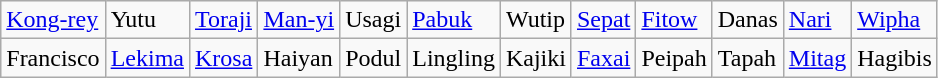<table class="wikitable">
<tr>
<td><a href='#'>Kong-rey</a></td>
<td>Yutu</td>
<td><a href='#'>Toraji</a></td>
<td><a href='#'>Man-yi</a></td>
<td>Usagi</td>
<td><a href='#'>Pabuk</a></td>
<td>Wutip</td>
<td><a href='#'>Sepat</a></td>
<td><a href='#'>Fitow</a></td>
<td>Danas</td>
<td><a href='#'>Nari</a></td>
<td><a href='#'>Wipha</a></td>
</tr>
<tr>
<td>Francisco</td>
<td><a href='#'>Lekima</a></td>
<td><a href='#'>Krosa</a></td>
<td>Haiyan</td>
<td>Podul</td>
<td>Lingling</td>
<td>Kajiki</td>
<td><a href='#'>Faxai</a></td>
<td>Peipah</td>
<td>Tapah</td>
<td><a href='#'>Mitag</a></td>
<td>Hagibis</td>
</tr>
</table>
